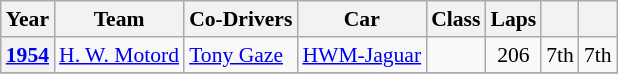<table class="wikitable" style="font-size:90%">
<tr>
<th>Year</th>
<th>Team</th>
<th>Co-Drivers</th>
<th>Car</th>
<th>Class</th>
<th>Laps</th>
<th></th>
<th></th>
</tr>
<tr align="center">
<th><a href='#'>1954</a></th>
<td align="left"> <a href='#'>H. W. Motord</a></td>
<td align="left"> <a href='#'>Tony Gaze</a></td>
<td align="left"><a href='#'>HWM-Jaguar</a></td>
<td></td>
<td>206</td>
<td>7th</td>
<td>7th</td>
</tr>
<tr align="center">
</tr>
</table>
